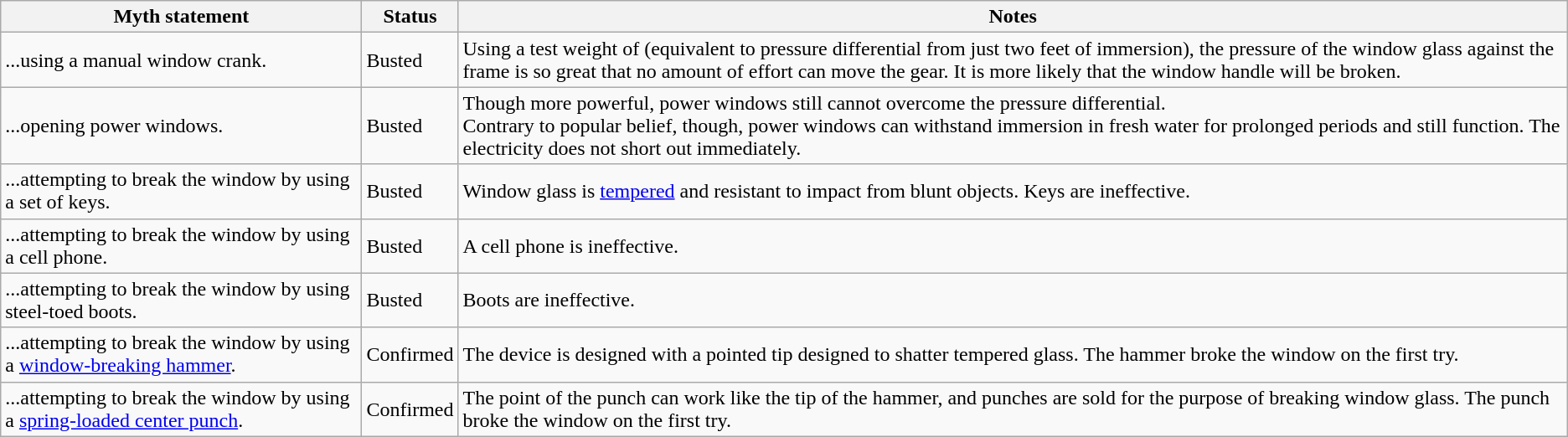<table class="wikitable plainrowheaders">
<tr>
<th>Myth statement</th>
<th>Status</th>
<th>Notes</th>
</tr>
<tr>
<td>...using a manual window crank.</td>
<td><span>Busted</span></td>
<td>Using a test weight of  (equivalent to pressure differential from just two feet of immersion), the pressure of the window glass against the frame is so great that no amount of effort can move the gear. It is more likely that the window handle will be broken.</td>
</tr>
<tr>
<td>...opening power windows.</td>
<td><span>Busted</span></td>
<td>Though more powerful, power windows still cannot overcome the pressure differential.<br>Contrary to popular belief, though, power windows can withstand immersion in fresh water for prolonged periods and still function. The electricity does not short out immediately.</td>
</tr>
<tr>
<td>...attempting to break the window by using a set of keys.</td>
<td><span>Busted</span></td>
<td>Window glass is <a href='#'>tempered</a> and resistant to impact from blunt objects. Keys are ineffective.</td>
</tr>
<tr>
<td>...attempting to break the window by using a cell phone.</td>
<td><span>Busted</span></td>
<td>A cell phone is ineffective.</td>
</tr>
<tr>
<td>...attempting to break the window by using steel-toed boots.</td>
<td><span>Busted</span></td>
<td>Boots are ineffective.</td>
</tr>
<tr>
<td>...attempting to break the window by using a <a href='#'>window-breaking hammer</a>.</td>
<td><span>Confirmed</span></td>
<td>The device is designed with a pointed tip designed to shatter tempered glass. The hammer broke the window on the first try.</td>
</tr>
<tr>
<td>...attempting to break the window by using a <a href='#'>spring-loaded center punch</a>.</td>
<td><span>Confirmed</span></td>
<td>The point of the punch can work like the tip of the hammer, and punches are sold for the purpose of breaking window glass. The punch broke the window on the first try.</td>
</tr>
</table>
